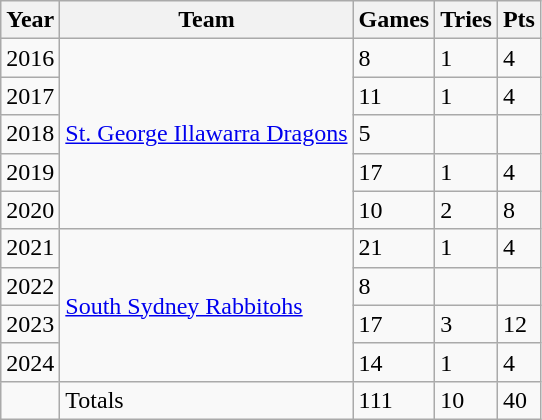<table class="wikitable">
<tr>
<th>Year</th>
<th>Team</th>
<th>Games</th>
<th>Tries</th>
<th>Pts</th>
</tr>
<tr>
<td>2016</td>
<td rowspan="5"> <a href='#'>St. George Illawarra Dragons</a></td>
<td>8</td>
<td>1</td>
<td>4</td>
</tr>
<tr>
<td>2017</td>
<td>11</td>
<td>1</td>
<td>4</td>
</tr>
<tr>
<td>2018</td>
<td>5</td>
<td></td>
<td></td>
</tr>
<tr>
<td>2019</td>
<td>17</td>
<td>1</td>
<td>4</td>
</tr>
<tr>
<td>2020</td>
<td>10</td>
<td>2</td>
<td>8</td>
</tr>
<tr>
<td>2021</td>
<td rowspan="4">  <a href='#'>South Sydney Rabbitohs</a></td>
<td>21</td>
<td>1</td>
<td>4</td>
</tr>
<tr>
<td>2022</td>
<td>8</td>
<td></td>
<td></td>
</tr>
<tr>
<td>2023</td>
<td>17</td>
<td>3</td>
<td>12</td>
</tr>
<tr>
<td>2024</td>
<td>14</td>
<td>1</td>
<td>4</td>
</tr>
<tr>
<td></td>
<td>Totals</td>
<td>111</td>
<td>10</td>
<td>40</td>
</tr>
</table>
